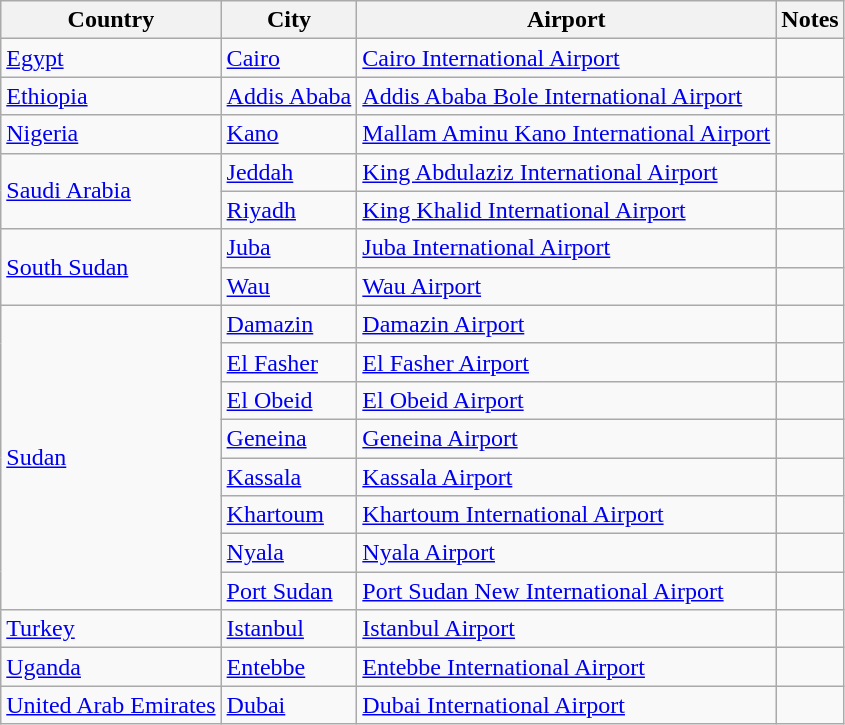<table class="wikitable sortable">
<tr>
<th>Country</th>
<th>City</th>
<th>Airport</th>
<th>Notes</th>
</tr>
<tr>
<td><a href='#'>Egypt</a></td>
<td><a href='#'>Cairo</a></td>
<td><a href='#'>Cairo International Airport</a></td>
<td></td>
</tr>
<tr>
<td><a href='#'>Ethiopia</a></td>
<td><a href='#'>Addis Ababa</a></td>
<td><a href='#'>Addis Ababa Bole International Airport</a></td>
<td align=center></td>
</tr>
<tr>
<td><a href='#'>Nigeria</a></td>
<td><a href='#'>Kano</a></td>
<td><a href='#'>Mallam Aminu Kano International Airport</a></td>
<td align=center></td>
</tr>
<tr>
<td rowspan="2"><a href='#'>Saudi Arabia</a></td>
<td><a href='#'>Jeddah</a></td>
<td><a href='#'>King Abdulaziz International Airport</a></td>
<td></td>
</tr>
<tr>
<td><a href='#'>Riyadh</a></td>
<td><a href='#'>King Khalid International Airport</a></td>
<td align=center></td>
</tr>
<tr>
<td rowspan="2"><a href='#'>South Sudan</a></td>
<td><a href='#'>Juba</a></td>
<td><a href='#'>Juba International Airport</a></td>
<td align="center"></td>
</tr>
<tr>
<td><a href='#'>Wau</a></td>
<td><a href='#'>Wau Airport</a></td>
<td align="center"></td>
</tr>
<tr>
<td rowspan="8"><a href='#'>Sudan</a></td>
<td><a href='#'>Damazin</a></td>
<td><a href='#'>Damazin Airport</a></td>
<td></td>
</tr>
<tr>
<td><a href='#'>El Fasher</a></td>
<td><a href='#'>El Fasher Airport</a></td>
<td align="center"></td>
</tr>
<tr>
<td><a href='#'>El Obeid</a></td>
<td><a href='#'>El Obeid Airport</a></td>
<td align="center"></td>
</tr>
<tr>
<td><a href='#'>Geneina</a></td>
<td><a href='#'>Geneina Airport</a></td>
<td align="center"></td>
</tr>
<tr>
<td><a href='#'>Kassala</a></td>
<td><a href='#'>Kassala Airport</a></td>
<td align="center"></td>
</tr>
<tr>
<td><a href='#'>Khartoum</a></td>
<td><a href='#'>Khartoum International Airport</a></td>
<td></td>
</tr>
<tr>
<td><a href='#'>Nyala</a></td>
<td><a href='#'>Nyala Airport</a></td>
<td align="center"></td>
</tr>
<tr>
<td><a href='#'>Port Sudan</a></td>
<td><a href='#'>Port Sudan New International Airport</a></td>
<td align="center"></td>
</tr>
<tr>
<td><a href='#'>Turkey</a></td>
<td><a href='#'>Istanbul</a></td>
<td><a href='#'>Istanbul Airport</a></td>
<td align="center"></td>
</tr>
<tr>
<td><a href='#'>Uganda</a></td>
<td><a href='#'>Entebbe</a></td>
<td><a href='#'>Entebbe International Airport</a></td>
<td align="center"></td>
</tr>
<tr>
<td><a href='#'>United Arab Emirates</a></td>
<td><a href='#'>Dubai</a></td>
<td><a href='#'>Dubai International Airport</a></td>
<td align="center"></td>
</tr>
</table>
